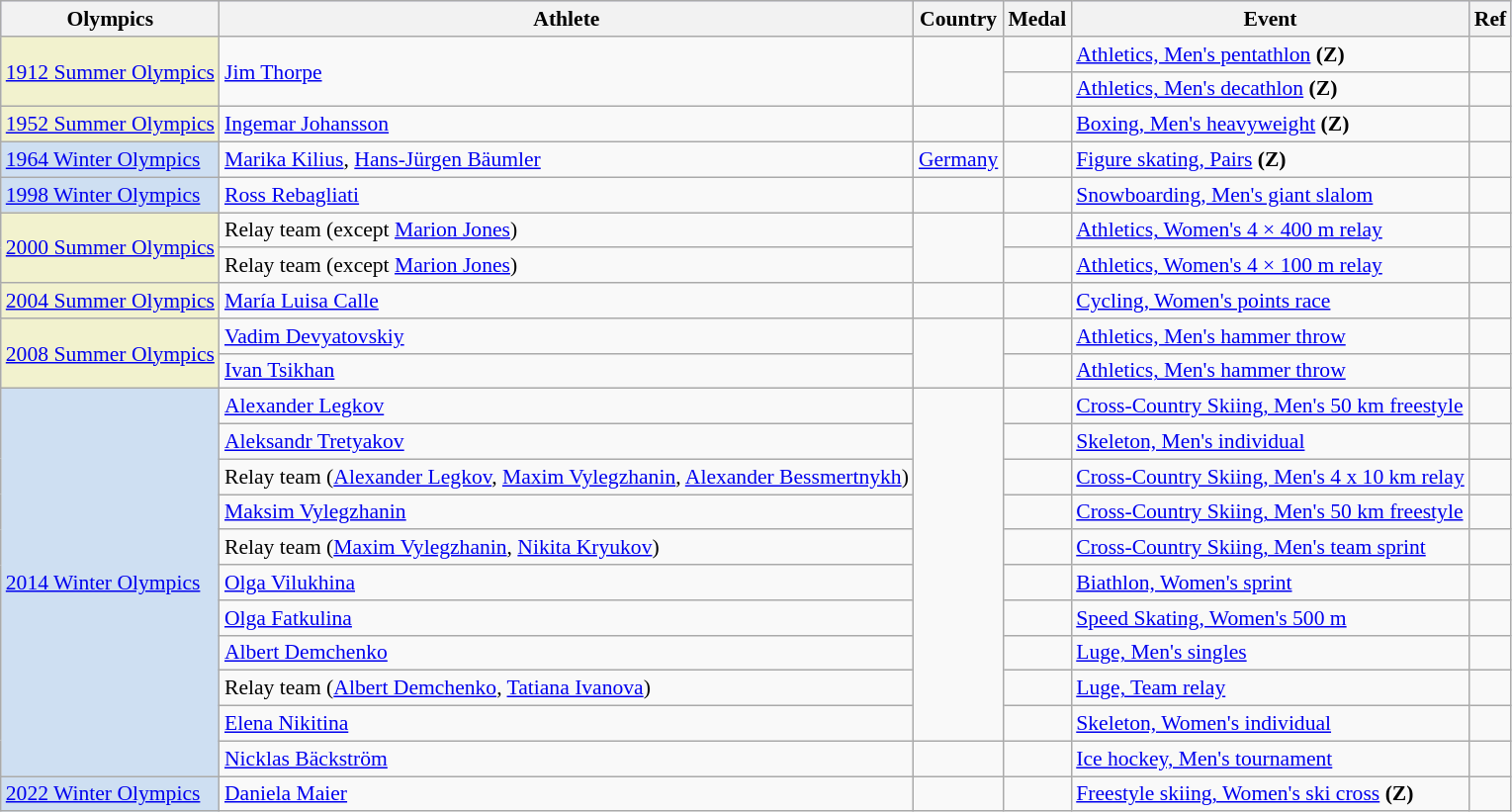<table class="wikitable sortable" style="font-size:90%;">
<tr style="background:#ccccff; class="sortable">
<th>Olympics</th>
<th>Athlete</th>
<th>Country</th>
<th>Medal</th>
<th>Event</th>
<th>Ref</th>
</tr>
<tr>
<td style="background:#f2f2ce;" rowspan=2><a href='#'>1912 Summer Olympics</a></td>
<td rowspan=2><a href='#'>Jim Thorpe</a></td>
<td rowspan=2></td>
<td></td>
<td><a href='#'>Athletics, Men's pentathlon</a> <strong>(Z)</strong></td>
<td></td>
</tr>
<tr>
<td></td>
<td><a href='#'>Athletics, Men's decathlon</a> <strong>(Z)</strong></td>
<td></td>
</tr>
<tr>
<td style="background:#f2f2ce;"><a href='#'>1952 Summer Olympics</a></td>
<td><a href='#'>Ingemar Johansson</a></td>
<td></td>
<td></td>
<td><a href='#'>Boxing, Men's heavyweight</a> <strong>(Z)</strong></td>
<td></td>
</tr>
<tr>
<td style="background:#cedff2;"><a href='#'>1964 Winter Olympics</a></td>
<td><a href='#'>Marika Kilius</a>, <a href='#'>Hans-Jürgen Bäumler</a></td>
<td> <a href='#'>Germany</a></td>
<td></td>
<td><a href='#'>Figure skating, Pairs</a> <strong>(Z)</strong></td>
<td></td>
</tr>
<tr>
<td style="background:#cedff2;"><a href='#'>1998 Winter Olympics</a></td>
<td><a href='#'>Ross Rebagliati</a></td>
<td></td>
<td></td>
<td><a href='#'>Snowboarding, Men's giant slalom</a></td>
<td></td>
</tr>
<tr>
<td style="background:#f2f2ce;" rowspan="2"><a href='#'>2000 Summer Olympics</a></td>
<td>Relay team (except <a href='#'>Marion Jones</a>)</td>
<td rowspan="2"></td>
<td></td>
<td><a href='#'>Athletics, Women's 4 × 400 m relay</a></td>
<td></td>
</tr>
<tr>
<td>Relay team (except <a href='#'>Marion Jones</a>)</td>
<td></td>
<td><a href='#'>Athletics, Women's 4 × 100 m relay</a></td>
<td></td>
</tr>
<tr>
<td style="background:#f2f2ce;"><a href='#'>2004 Summer Olympics</a></td>
<td><a href='#'>María Luisa Calle</a></td>
<td></td>
<td></td>
<td><a href='#'>Cycling, Women's points race</a></td>
<td></td>
</tr>
<tr>
<td style="background:#f2f2ce;" rowspan=2><a href='#'>2008 Summer Olympics</a></td>
<td><a href='#'>Vadim Devyatovskiy</a></td>
<td rowspan=2></td>
<td></td>
<td><a href='#'>Athletics, Men's hammer throw</a></td>
<td></td>
</tr>
<tr>
<td><a href='#'>Ivan Tsikhan</a></td>
<td></td>
<td><a href='#'>Athletics, Men's hammer throw</a></td>
<td></td>
</tr>
<tr>
<td style="background:#cedff2;" rowspan="11"><a href='#'>2014 Winter Olympics</a></td>
<td><a href='#'>Alexander Legkov</a></td>
<td rowspan="10"></td>
<td></td>
<td><a href='#'>Cross-Country Skiing, Men's 50 km freestyle</a></td>
<td></td>
</tr>
<tr>
<td><a href='#'>Aleksandr Tretyakov</a></td>
<td></td>
<td><a href='#'>Skeleton, Men's individual</a></td>
<td></td>
</tr>
<tr>
<td>Relay team (<a href='#'>Alexander Legkov</a>, <a href='#'>Maxim Vylegzhanin</a>, <a href='#'>Alexander Bessmertnykh</a>)</td>
<td></td>
<td><a href='#'>Cross-Country Skiing, Men's 4 x 10 km relay</a></td>
<td></td>
</tr>
<tr>
<td><a href='#'>Maksim Vylegzhanin</a></td>
<td></td>
<td><a href='#'>Cross-Country Skiing, Men's 50 km freestyle</a></td>
<td></td>
</tr>
<tr>
<td>Relay team (<a href='#'>Maxim Vylegzhanin</a>, <a href='#'>Nikita Kryukov</a>)</td>
<td></td>
<td><a href='#'>Cross-Country Skiing, Men's team sprint</a></td>
<td></td>
</tr>
<tr>
<td><a href='#'>Olga Vilukhina</a></td>
<td></td>
<td><a href='#'>Biathlon, Women's sprint</a></td>
<td></td>
</tr>
<tr>
<td><a href='#'>Olga Fatkulina</a></td>
<td></td>
<td><a href='#'>Speed Skating, Women's 500 m</a></td>
<td></td>
</tr>
<tr>
<td><a href='#'>Albert Demchenko</a></td>
<td></td>
<td><a href='#'>Luge, Men's singles</a></td>
<td></td>
</tr>
<tr>
<td>Relay team (<a href='#'>Albert Demchenko</a>, <a href='#'>Tatiana Ivanova</a>)</td>
<td></td>
<td><a href='#'>Luge, Team relay</a></td>
<td></td>
</tr>
<tr>
<td><a href='#'>Elena Nikitina</a></td>
<td></td>
<td><a href='#'>Skeleton, Women's individual</a></td>
<td></td>
</tr>
<tr>
<td><a href='#'>Nicklas Bäckström</a></td>
<td></td>
<td></td>
<td><a href='#'>Ice hockey, Men's tournament</a></td>
<td></td>
</tr>
<tr>
<td style="background:#cedff2;"><a href='#'>2022 Winter Olympics</a></td>
<td><a href='#'>Daniela Maier</a></td>
<td></td>
<td></td>
<td><a href='#'>Freestyle skiing, Women's ski cross</a> <strong>(Z)</strong></td>
<td></td>
</tr>
</table>
